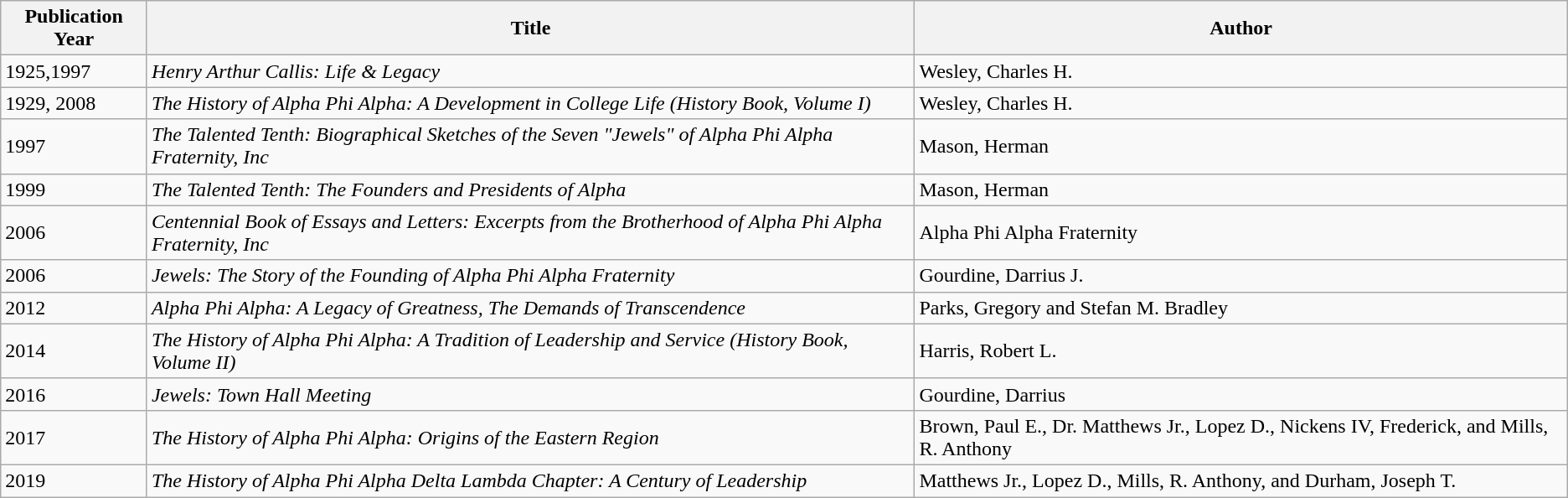<table class="wikitable">
<tr>
<th>Publication Year</th>
<th>Title</th>
<th>Author</th>
</tr>
<tr>
<td>1925,1997</td>
<td><em>Henry Arthur Callis: Life & Legacy</em></td>
<td>Wesley, Charles H.</td>
</tr>
<tr>
<td>1929, 2008</td>
<td><em>The History of Alpha Phi Alpha: A Development in College Life (History Book, Volume I)</em></td>
<td>Wesley, Charles H.</td>
</tr>
<tr>
<td>1997</td>
<td><em> The Talented Tenth: Biographical Sketches of the Seven "Jewels" of Alpha Phi Alpha Fraternity, Inc</em></td>
<td>Mason, Herman</td>
</tr>
<tr>
<td>1999</td>
<td><em> The Talented Tenth: The Founders and Presidents of Alpha</em></td>
<td>Mason, Herman</td>
</tr>
<tr>
<td>2006</td>
<td><em>Centennial Book of Essays and Letters: Excerpts from the Brotherhood of Alpha Phi Alpha Fraternity, Inc</em></td>
<td>Alpha Phi Alpha Fraternity</td>
</tr>
<tr>
<td>2006</td>
<td><em>Jewels: The Story of the Founding of Alpha Phi Alpha Fraternity</em></td>
<td>Gourdine, Darrius J.</td>
</tr>
<tr>
<td>2012</td>
<td><em>Alpha Phi Alpha: A Legacy of Greatness, The Demands of Transcendence</em></td>
<td>Parks, Gregory and Stefan M. Bradley</td>
</tr>
<tr>
<td>2014</td>
<td><em>The History of Alpha Phi Alpha: A Tradition of Leadership and Service (History Book, Volume II)</em></td>
<td>Harris, Robert L.</td>
</tr>
<tr>
<td>2016</td>
<td><em>Jewels: Town Hall Meeting</em></td>
<td>Gourdine, Darrius</td>
</tr>
<tr>
<td>2017</td>
<td><em>The History of Alpha Phi Alpha: Origins of the Eastern Region</em></td>
<td>Brown, Paul E., Dr. Matthews Jr., Lopez D., Nickens IV, Frederick, and Mills, R. Anthony</td>
</tr>
<tr>
<td>2019</td>
<td><em>The History of Alpha Phi Alpha Delta Lambda Chapter: A Century of Leadership</em></td>
<td>Matthews Jr., Lopez D., Mills, R. Anthony, and Durham, Joseph T.</td>
</tr>
</table>
